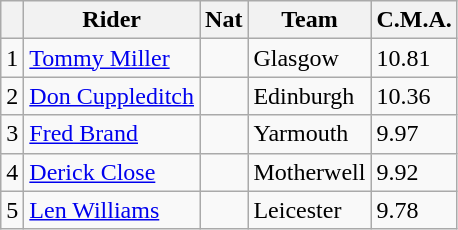<table class=wikitable>
<tr>
<th></th>
<th>Rider</th>
<th>Nat</th>
<th>Team</th>
<th>C.M.A.</th>
</tr>
<tr>
<td align="center">1</td>
<td><a href='#'>Tommy Miller</a></td>
<td></td>
<td>Glasgow</td>
<td>10.81</td>
</tr>
<tr>
<td align="center">2</td>
<td><a href='#'>Don Cuppleditch</a></td>
<td></td>
<td>Edinburgh</td>
<td>10.36</td>
</tr>
<tr>
<td align="center">3</td>
<td><a href='#'>Fred Brand</a></td>
<td></td>
<td>Yarmouth</td>
<td>9.97</td>
</tr>
<tr>
<td align="center">4</td>
<td><a href='#'>Derick Close</a></td>
<td></td>
<td>Motherwell</td>
<td>9.92</td>
</tr>
<tr>
<td align="center">5</td>
<td><a href='#'>Len Williams</a></td>
<td></td>
<td>Leicester</td>
<td>9.78</td>
</tr>
</table>
